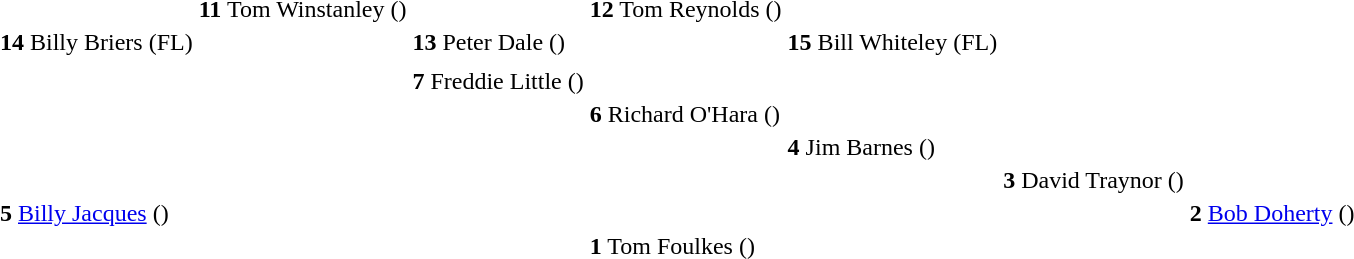<table class="toccolours">
<tr>
<th></th>
</tr>
<tr>
<td align=centre><div><br><table>
<tr ---->
<td></td>
<td><strong>11</strong> Tom Winstanley ()</td>
<td></td>
<td><strong>12</strong> Tom Reynolds ()</td>
</tr>
<tr ---->
<td><strong>14</strong> Billy Briers (FL)</td>
<td></td>
<td><strong>13</strong> Peter Dale ()</td>
<td></td>
<td><strong>15</strong> Bill Whiteley (FL)</td>
<td></td>
<td></td>
</tr>
<tr ---->
<td colspan=7></td>
</tr>
<tr ---->
<td></td>
<td></td>
<td><strong>7</strong> Freddie Little ()</td>
</tr>
<tr ---->
<td></td>
<td></td>
<td></td>
<td><strong>6</strong> Richard O'Hara ()</td>
</tr>
<tr ---->
<td></td>
<td></td>
<td></td>
<td></td>
<td><strong>4</strong> Jim Barnes ()</td>
</tr>
<tr ---->
<td></td>
<td></td>
<td></td>
<td></td>
<td></td>
<td><strong>3</strong> David Traynor ()</td>
</tr>
<tr ---->
<td><strong>5</strong> <a href='#'>Billy Jacques</a> ()</td>
<td></td>
<td></td>
<td></td>
<td></td>
<td></td>
<td><strong>2</strong> <a href='#'>Bob Doherty</a> ()</td>
</tr>
<tr ---->
<td></td>
<td></td>
<td></td>
<td><strong>1</strong> Tom Foulkes ()</td>
</tr>
<tr ---->
</tr>
</table>
</div></td>
</tr>
</table>
